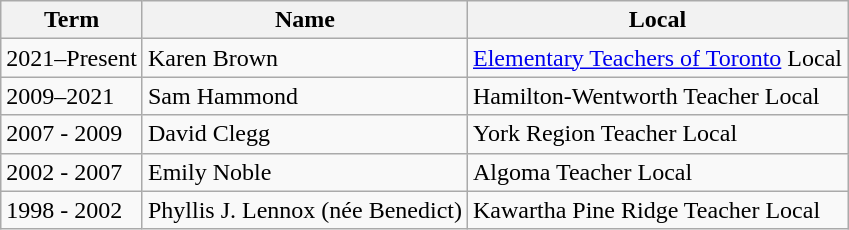<table class="wikitable">
<tr>
<th>Term</th>
<th>Name</th>
<th>Local</th>
</tr>
<tr>
<td>2021–Present</td>
<td>Karen Brown</td>
<td><a href='#'>Elementary Teachers of Toronto</a> Local</td>
</tr>
<tr>
<td>2009–2021</td>
<td>Sam Hammond</td>
<td>Hamilton-Wentworth Teacher Local</td>
</tr>
<tr>
<td>2007 - 2009</td>
<td>David Clegg</td>
<td>York Region Teacher Local</td>
</tr>
<tr>
<td>2002 - 2007</td>
<td>Emily Noble</td>
<td>Algoma Teacher Local</td>
</tr>
<tr>
<td>1998 - 2002</td>
<td>Phyllis J. Lennox (née Benedict)</td>
<td>Kawartha Pine Ridge Teacher Local</td>
</tr>
</table>
